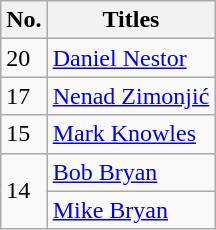<table class="wikitable" style="display: inline-table;">
<tr>
<th width=20>No.</th>
<th>Titles</th>
</tr>
<tr>
<td>20</td>
<td> <a href='#'>Daniel Nestor</a></td>
</tr>
<tr>
<td>17</td>
<td> <a href='#'>Nenad Zimonjić</a></td>
</tr>
<tr>
<td>15</td>
<td> <a href='#'>Mark Knowles</a></td>
</tr>
<tr>
<td rowspan="2">14</td>
<td> <a href='#'>Bob Bryan</a></td>
</tr>
<tr>
<td> <a href='#'>Mike Bryan</a></td>
</tr>
</table>
